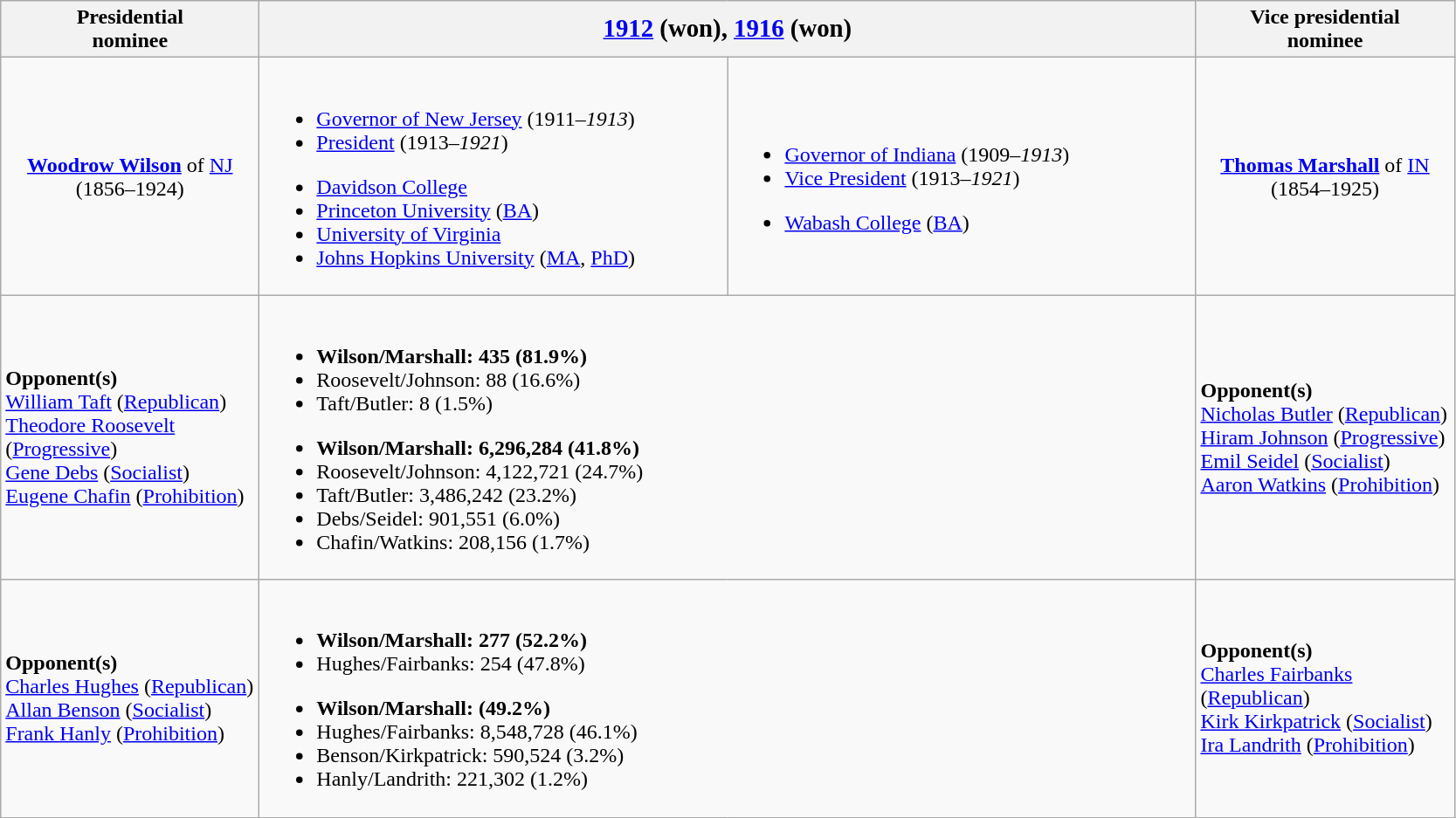<table class="wikitable">
<tr>
<th width=190>Presidential<br>nominee</th>
<th colspan=2><big><a href='#'>1912</a> (won), <a href='#'>1916</a> (won)</big></th>
<th width=190>Vice presidential<br>nominee</th>
</tr>
<tr>
<td style="text-align:center;"><strong><a href='#'>Woodrow Wilson</a></strong> of <a href='#'>NJ</a><br>(1856–1924)<br></td>
<td width=350><br><ul><li><a href='#'>Governor of New Jersey</a> (1911–<em>1913</em>)</li><li><a href='#'>President</a> (1913–<em>1921</em>)</li></ul><ul><li><a href='#'>Davidson College</a></li><li><a href='#'>Princeton University</a> (<a href='#'>BA</a>)</li><li><a href='#'>University of Virginia</a></li><li><a href='#'>Johns Hopkins University</a> (<a href='#'>MA</a>, <a href='#'>PhD</a>)</li></ul></td>
<td width=350><br><ul><li><a href='#'>Governor of Indiana</a> (1909–<em>1913</em>)</li><li><a href='#'>Vice President</a> (1913–<em>1921</em>)</li></ul><ul><li><a href='#'>Wabash College</a> (<a href='#'>BA</a>)</li></ul></td>
<td style="text-align:center;"><strong><a href='#'>Thomas Marshall</a></strong> of <a href='#'>IN</a><br>(1854–1925)<br></td>
</tr>
<tr>
<td><strong>Opponent(s)</strong><br><a href='#'>William Taft</a> (<a href='#'>Republican</a>)<br><a href='#'>Theodore Roosevelt</a> (<a href='#'>Progressive</a>)<br><a href='#'>Gene Debs</a> (<a href='#'>Socialist</a>)<br><a href='#'>Eugene Chafin</a> (<a href='#'>Prohibition</a>)</td>
<td colspan=2><br><ul><li><strong>Wilson/Marshall: 435 (81.9%)</strong></li><li>Roosevelt/Johnson: 88 (16.6%)</li><li>Taft/Butler: 8 (1.5%)</li></ul><ul><li><strong>Wilson/Marshall: 6,296,284 (41.8%)</strong></li><li>Roosevelt/Johnson: 4,122,721 (24.7%)</li><li>Taft/Butler: 3,486,242 (23.2%)</li><li>Debs/Seidel: 901,551 (6.0%)</li><li>Chafin/Watkins: 208,156 (1.7%)</li></ul></td>
<td><strong>Opponent(s)</strong><br><a href='#'>Nicholas Butler</a> (<a href='#'>Republican</a>)<br><a href='#'>Hiram Johnson</a> (<a href='#'>Progressive</a>)<br><a href='#'>Emil Seidel</a> (<a href='#'>Socialist</a>)<br><a href='#'>Aaron Watkins</a> (<a href='#'>Prohibition</a>)</td>
</tr>
<tr>
<td><strong>Opponent(s)</strong><br><a href='#'>Charles Hughes</a> (<a href='#'>Republican</a>)<br><a href='#'>Allan Benson</a> (<a href='#'>Socialist</a>)<br><a href='#'>Frank Hanly</a> (<a href='#'>Prohibition</a>)</td>
<td colspan=2><br><ul><li><strong>Wilson/Marshall: 277 (52.2%)</strong></li><li>Hughes/Fairbanks: 254 (47.8%)</li></ul><ul><li><strong>Wilson/Marshall: (49.2%)</strong></li><li>Hughes/Fairbanks: 8,548,728 (46.1%)</li><li>Benson/Kirkpatrick: 590,524 (3.2%)</li><li>Hanly/Landrith: 221,302 (1.2%)</li></ul></td>
<td><strong>Opponent(s)</strong><br><a href='#'>Charles Fairbanks</a> (<a href='#'>Republican</a>)<br><a href='#'>Kirk Kirkpatrick</a> (<a href='#'>Socialist</a>)<br><a href='#'>Ira Landrith</a> (<a href='#'>Prohibition</a>)</td>
</tr>
</table>
